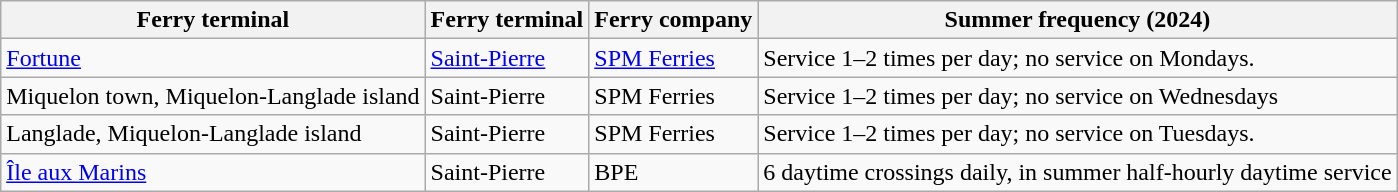<table class="wikitable">
<tr>
<th>Ferry terminal</th>
<th>Ferry terminal</th>
<th>Ferry company</th>
<th>Summer frequency (2024)</th>
</tr>
<tr>
<td><a href='#'>Fortune</a></td>
<td><a href='#'>Saint-Pierre</a></td>
<td><a href='#'>SPM Ferries</a></td>
<td>Service 1–2 times per day; no service on Mondays.</td>
</tr>
<tr>
<td>Miquelon town, Miquelon-Langlade island</td>
<td>Saint-Pierre</td>
<td>SPM Ferries</td>
<td>Service 1–2 times per day; no service on Wednesdays</td>
</tr>
<tr>
<td>Langlade, Miquelon-Langlade island</td>
<td>Saint-Pierre</td>
<td>SPM Ferries</td>
<td>Service 1–2 times per day; no service on Tuesdays.</td>
</tr>
<tr>
<td><a href='#'>Île aux Marins</a></td>
<td>Saint-Pierre</td>
<td>BPE</td>
<td>6 daytime crossings daily, in summer half-hourly daytime service</td>
</tr>
</table>
